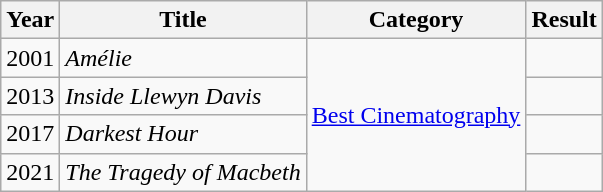<table class="wikitable">
<tr>
<th>Year</th>
<th>Title</th>
<th>Category</th>
<th>Result</th>
</tr>
<tr>
<td>2001</td>
<td><em>Amélie</em></td>
<td rowspan=4><a href='#'>Best Cinematography</a></td>
<td></td>
</tr>
<tr>
<td>2013</td>
<td><em>Inside Llewyn Davis</em></td>
<td></td>
</tr>
<tr>
<td>2017</td>
<td><em>Darkest Hour</em></td>
<td></td>
</tr>
<tr>
<td>2021</td>
<td><em>The Tragedy of Macbeth</em></td>
<td></td>
</tr>
</table>
